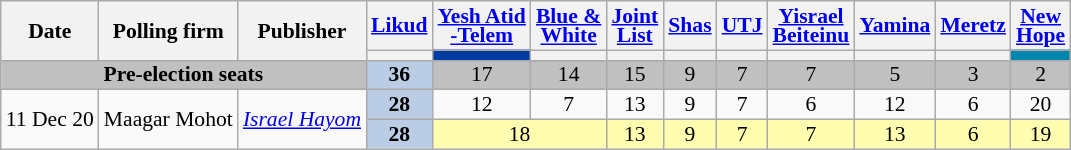<table class="wikitable sortable" style=text-align:center;font-size:90%;line-height:13px>
<tr>
<th rowspan=2>Date</th>
<th rowspan=2>Polling firm</th>
<th rowspan=2>Publisher</th>
<th><a href='#'>Likud</a></th>
<th><a href='#'>Yesh Atid<br>-Telem</a></th>
<th><a href='#'>Blue &<br>White</a></th>
<th><a href='#'>Joint<br>List</a></th>
<th><a href='#'>Shas</a></th>
<th><a href='#'>UTJ</a></th>
<th><a href='#'>Yisrael<br>Beiteinu</a></th>
<th><a href='#'>Yamina</a></th>
<th><a href='#'>Meretz</a></th>
<th><a href='#'>New<br>Hope</a></th>
</tr>
<tr>
<th style=background:></th>
<th style=background:#003BA3></th>
<th style=background:></th>
<th style=background:></th>
<th style=background:></th>
<th style=background:></th>
<th style=background:></th>
<th style=background:></th>
<th style=background:></th>
<th style=background:#0086AC></th>
</tr>
<tr style=background:silver>
<td colspan=3><strong>Pre-election seats</strong></td>
<td style=background:#BBCDE4><strong>36</strong>	</td>
<td>17					</td>
<td>14					</td>
<td>15					</td>
<td>9					</td>
<td>7					</td>
<td>7					</td>
<td>5					</td>
<td>3					</td>
<td>2					</td>
</tr>
<tr>
<td rowspan=2 data-sort-value=2020-12-11>11 Dec 20</td>
<td rowspan=2>Maagar Mohot</td>
<td rowspan=2><em><a href='#'>Israel Hayom</a></em></td>
<td style=background:#BBCDE4><strong>28</strong>	</td>
<td>12					</td>
<td>7					</td>
<td>13					</td>
<td>9					</td>
<td>7					</td>
<td>6					</td>
<td>12					</td>
<td>6					</td>
<td>20					</td>
</tr>
<tr style=background:#fffdb0>
<td style=background:#BBCDE4><strong>28</strong>	</td>
<td colspan=2>18				</td>
<td>13					</td>
<td>9					</td>
<td>7					</td>
<td>7					</td>
<td>13					</td>
<td>6					</td>
<td>19					</td>
</tr>
</table>
